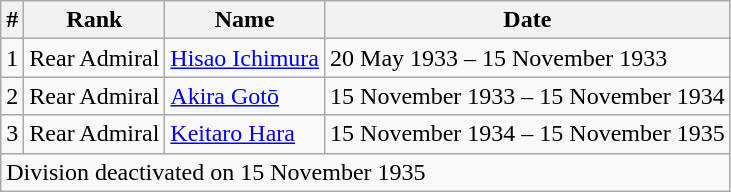<table class=wikitable>
<tr>
<th>#</th>
<th>Rank</th>
<th>Name</th>
<th>Date</th>
</tr>
<tr>
<td>1</td>
<td>Rear Admiral</td>
<td><a href='#'>Hisao Ichimura</a></td>
<td>20 May 1933 – 15 November 1933</td>
</tr>
<tr>
<td>2</td>
<td>Rear Admiral</td>
<td><a href='#'>Akira Gotō</a></td>
<td>15 November 1933 – 15 November 1934</td>
</tr>
<tr>
<td>3</td>
<td>Rear Admiral</td>
<td><a href='#'>Keitaro Hara</a></td>
<td>15 November 1934 – 15 November 1935</td>
</tr>
<tr>
<td colspan=4>Division deactivated on 15 November 1935</td>
</tr>
</table>
